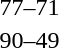<table style="text-align:center">
<tr>
<th width=200></th>
<th width=100></th>
<th width=200></th>
</tr>
<tr>
<td align=right><strong></strong></td>
<td align=center>77–71</td>
<td align=left></td>
</tr>
<tr>
<td align=right><strong></strong></td>
<td align=center>90–49</td>
<td align=left></td>
</tr>
</table>
